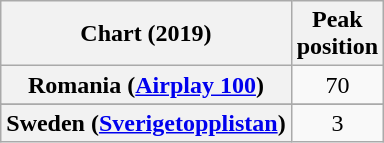<table class="wikitable sortable plainrowheaders" style="text-align:center">
<tr>
<th scope="col">Chart (2019)</th>
<th scope="col">Peak<br> position</th>
</tr>
<tr>
<th scope="row">Romania (<a href='#'>Airplay 100</a>)</th>
<td>70</td>
</tr>
<tr>
</tr>
<tr>
<th scope="row">Sweden (<a href='#'>Sverigetopplistan</a>)</th>
<td>3</td>
</tr>
</table>
